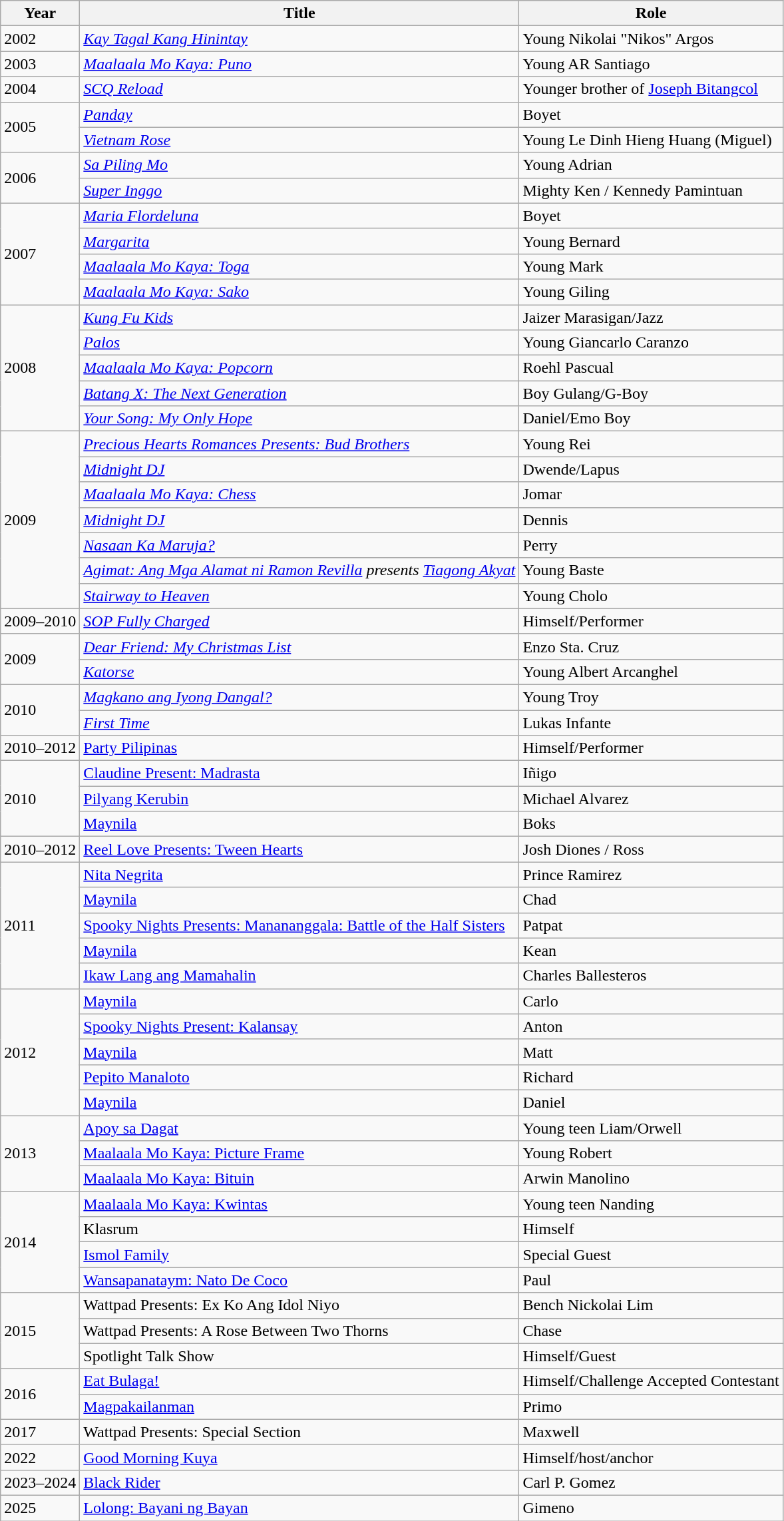<table class="wikitable">
<tr>
<th>Year</th>
<th>Title</th>
<th>Role</th>
</tr>
<tr>
<td>2002</td>
<td><em><a href='#'>Kay Tagal Kang Hinintay</a></em></td>
<td>Young Nikolai "Nikos" Argos</td>
</tr>
<tr>
<td>2003</td>
<td><em><a href='#'>Maalaala Mo Kaya: Puno</a></em></td>
<td>Young AR Santiago</td>
</tr>
<tr>
<td>2004</td>
<td><em><a href='#'>SCQ Reload</a></em></td>
<td>Younger brother of <a href='#'>Joseph Bitangcol</a></td>
</tr>
<tr>
<td rowspan="2">2005</td>
<td><em><a href='#'>Panday</a></em></td>
<td>Boyet</td>
</tr>
<tr>
<td><em><a href='#'>Vietnam Rose</a></em></td>
<td>Young Le Dinh Hieng Huang (Miguel)</td>
</tr>
<tr>
<td rowspan="2">2006</td>
<td><em><a href='#'>Sa Piling Mo</a></em></td>
<td>Young Adrian</td>
</tr>
<tr>
<td><em><a href='#'>Super Inggo</a></em></td>
<td>Mighty Ken / Kennedy Pamintuan</td>
</tr>
<tr>
<td rowspan="4">2007</td>
<td><em><a href='#'>Maria Flordeluna</a></em></td>
<td>Boyet</td>
</tr>
<tr>
<td><em><a href='#'>Margarita</a></em></td>
<td>Young Bernard</td>
</tr>
<tr>
<td><em><a href='#'>Maalaala Mo Kaya: Toga</a></em></td>
<td>Young Mark</td>
</tr>
<tr>
<td><em><a href='#'>Maalaala Mo Kaya: Sako</a></em></td>
<td>Young Giling</td>
</tr>
<tr>
<td rowspan="5">2008</td>
<td><em><a href='#'>Kung Fu Kids</a></em></td>
<td>Jaizer Marasigan/Jazz</td>
</tr>
<tr>
<td><em><a href='#'>Palos</a></em></td>
<td>Young Giancarlo Caranzo</td>
</tr>
<tr>
<td><em><a href='#'>Maalaala Mo Kaya: Popcorn</a></em></td>
<td>Roehl Pascual</td>
</tr>
<tr>
<td><em><a href='#'>Batang X: The Next Generation</a></em></td>
<td>Boy Gulang/G-Boy</td>
</tr>
<tr>
<td><em><a href='#'>Your Song: My Only Hope</a></em></td>
<td>Daniel/Emo Boy</td>
</tr>
<tr>
<td rowspan="7">2009</td>
<td><em><a href='#'>Precious Hearts Romances Presents: Bud Brothers</a></em></td>
<td>Young Rei</td>
</tr>
<tr>
<td><em><a href='#'>Midnight DJ</a></em></td>
<td>Dwende/Lapus</td>
</tr>
<tr>
<td><em><a href='#'>Maalaala Mo Kaya: Chess</a></em></td>
<td>Jomar</td>
</tr>
<tr>
<td><em><a href='#'>Midnight DJ</a></em></td>
<td>Dennis</td>
</tr>
<tr>
<td><em><a href='#'>Nasaan Ka Maruja?</a></em></td>
<td>Perry</td>
</tr>
<tr>
<td><em><a href='#'>Agimat: Ang Mga Alamat ni Ramon Revilla</a></em> <em>presents <a href='#'>Tiagong Akyat</a></em></td>
<td>Young Baste</td>
</tr>
<tr>
<td><em><a href='#'>Stairway to Heaven</a></em></td>
<td>Young Cholo</td>
</tr>
<tr>
<td>2009–2010</td>
<td><em><a href='#'>SOP Fully Charged</a></em></td>
<td>Himself/Performer</td>
</tr>
<tr>
<td rowspan="2">2009</td>
<td><em><a href='#'>Dear Friend: My Christmas List</a></em></td>
<td>Enzo Sta. Cruz</td>
</tr>
<tr>
<td><em><a href='#'>Katorse</a></em></td>
<td>Young Albert Arcanghel</td>
</tr>
<tr>
<td rowspan="2">2010</td>
<td><em><a href='#'>Magkano ang Iyong Dangal?</a></em></td>
<td>Young Troy</td>
</tr>
<tr>
<td><em><a href='#'>First Time</a></em><em></td>
<td>Lukas Infante</td>
</tr>
<tr>
<td>2010–2012</td>
<td></em><a href='#'>Party Pilipinas</a><em></td>
<td>Himself/Performer</td>
</tr>
<tr>
<td rowspan="3">2010</td>
<td></em><a href='#'>Claudine Present: Madrasta</a><em></td>
<td>Iñigo</td>
</tr>
<tr>
<td></em><a href='#'>Pilyang Kerubin</a><em></td>
<td>Michael Alvarez</td>
</tr>
<tr>
<td></em><a href='#'>Maynila</a><em></td>
<td>Boks</td>
</tr>
<tr>
<td>2010–2012</td>
<td></em><a href='#'>Reel Love Presents: Tween Hearts</a><em></td>
<td>Josh Diones / Ross</td>
</tr>
<tr>
<td rowspan="5">2011</td>
<td></em><a href='#'>Nita Negrita</a><em></td>
<td>Prince Ramirez</td>
</tr>
<tr>
<td></em><a href='#'>Maynila</a><em></td>
<td>Chad</td>
</tr>
<tr>
<td></em><a href='#'>Spooky Nights Presents: Manananggala: Battle of the Half Sisters</a><em></td>
<td>Patpat</td>
</tr>
<tr>
<td></em><a href='#'>Maynila</a><em></td>
<td>Kean</td>
</tr>
<tr>
<td></em><a href='#'>Ikaw Lang ang Mamahalin</a><em></td>
<td>Charles Ballesteros</td>
</tr>
<tr>
<td rowspan="5">2012</td>
<td></em><a href='#'>Maynila</a><em></td>
<td>Carlo</td>
</tr>
<tr>
<td></em><a href='#'>Spooky Nights Present: Kalansay</a><em></td>
<td>Anton</td>
</tr>
<tr>
<td></em><a href='#'>Maynila</a><em></td>
<td>Matt</td>
</tr>
<tr>
<td></em><a href='#'>Pepito Manaloto</a><em></td>
<td>Richard</td>
</tr>
<tr>
<td></em><a href='#'>Maynila</a><em></td>
<td>Daniel</td>
</tr>
<tr>
<td rowspan="3">2013</td>
<td></em><a href='#'>Apoy sa Dagat</a><em></td>
<td>Young teen Liam/Orwell</td>
</tr>
<tr>
<td></em><a href='#'>Maalaala Mo Kaya: Picture Frame</a><em></td>
<td>Young Robert</td>
</tr>
<tr>
<td></em><a href='#'>Maalaala Mo Kaya: Bituin</a><em></td>
<td>Arwin Manolino</td>
</tr>
<tr>
<td rowspan="4">2014</td>
<td></em><a href='#'>Maalaala Mo Kaya: Kwintas</a><em></td>
<td>Young teen Nanding</td>
</tr>
<tr>
<td></em>Klasrum<em></td>
<td>Himself</td>
</tr>
<tr>
<td></em><a href='#'>Ismol Family</a><em></td>
<td>Special Guest</td>
</tr>
<tr>
<td></em><a href='#'>Wansapanataym: Nato De Coco</a><em></td>
<td>Paul</td>
</tr>
<tr>
<td rowspan="3">2015</td>
<td></em>Wattpad Presents: Ex Ko Ang Idol Niyo<em></td>
<td>Bench Nickolai Lim</td>
</tr>
<tr>
<td></em>Wattpad Presents: A Rose Between Two Thorns<em></td>
<td>Chase</td>
</tr>
<tr>
<td></em>Spotlight Talk Show<em></td>
<td>Himself/Guest</td>
</tr>
<tr>
<td rowspan="2">2016</td>
<td></em><a href='#'>Eat Bulaga!</a><em></td>
<td>Himself/Challenge Accepted Contestant</td>
</tr>
<tr>
<td></em><a href='#'>Magpakailanman</a><em></td>
<td>Primo</td>
</tr>
<tr>
<td>2017</td>
<td></em>Wattpad Presents: Special Section<em></td>
<td>Maxwell</td>
</tr>
<tr>
<td>2022</td>
<td></em><a href='#'>Good Morning Kuya</a><em></td>
<td>Himself/host/anchor</td>
</tr>
<tr>
<td>2023–2024</td>
<td></em><a href='#'>Black Rider</a><em></td>
<td>Carl P. Gomez</td>
</tr>
<tr>
<td>2025</td>
<td></em><a href='#'>Lolong: Bayani ng Bayan</a><em></td>
<td>Gimeno</td>
</tr>
</table>
